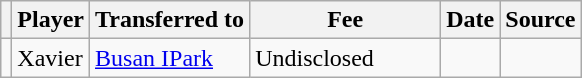<table class="wikitable plainrowheaders sortable">
<tr>
<th></th>
<th scope="col">Player</th>
<th>Transferred to</th>
<th style="width: 120px;">Fee</th>
<th scope="col">Date</th>
<th scope="col">Source</th>
</tr>
<tr>
<td align="center"></td>
<td> Xavier</td>
<td> <a href='#'>Busan IPark</a></td>
<td>Undisclosed</td>
<td></td>
<td></td>
</tr>
</table>
